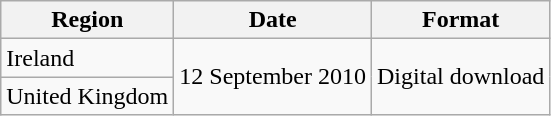<table class=wikitable>
<tr>
<th>Region</th>
<th>Date</th>
<th>Format</th>
</tr>
<tr>
<td>Ireland</td>
<td rowspan="2">12 September 2010</td>
<td rowspan="2">Digital download</td>
</tr>
<tr>
<td>United Kingdom</td>
</tr>
</table>
